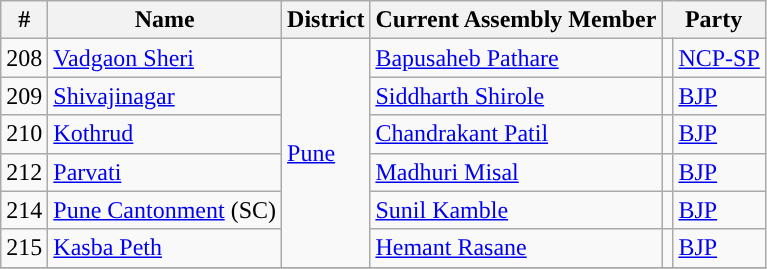<table class="wikitable">
<tr>
<th>#</th>
<th>Name</th>
<th>District</th>
<th>Current Assembly Member</th>
<th colspan="2">Party</th>
</tr>
<tr>
<td>208</td>
<td><a href='#'>Vadgaon Sheri</a></td>
<td rowspan="6"><a href='#'>Pune</a></td>
<td><a href='#'>Bapusaheb Pathare</a></td>
<td style="background-color: "></td>
<td><a href='#'>NCP-SP</a></td>
</tr>
<tr>
<td>209</td>
<td><a href='#'>Shivajinagar</a></td>
<td><a href='#'>Siddharth Shirole</a></td>
<td style="background-color: "></td>
<td><a href='#'>BJP</a></td>
</tr>
<tr>
<td>210</td>
<td><a href='#'>Kothrud</a></td>
<td><a href='#'>Chandrakant Patil</a></td>
<td style="background-color: "></td>
<td><a href='#'>BJP</a></td>
</tr>
<tr>
<td>212</td>
<td><a href='#'>Parvati</a></td>
<td><a href='#'>Madhuri Misal</a></td>
<td style="background-color: "></td>
<td><a href='#'>BJP</a></td>
</tr>
<tr>
<td>214</td>
<td><a href='#'>Pune Cantonment</a> (SC)</td>
<td><a href='#'>Sunil Kamble</a></td>
<td style="background-color: "></td>
<td><a href='#'>BJP</a></td>
</tr>
<tr>
<td>215</td>
<td><a href='#'>Kasba Peth</a></td>
<td><a href='#'>Hemant Rasane</a></td>
<td style="background-color: "></td>
<td><a href='#'>BJP</a></td>
</tr>
<tr>
</tr>
</table>
